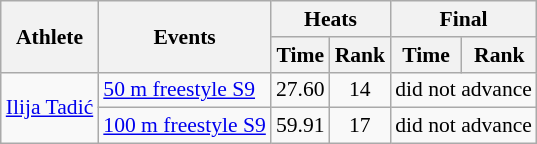<table class=wikitable style="font-size:90%">
<tr>
<th rowspan=2>Athlete</th>
<th rowspan=2>Events</th>
<th colspan="2">Heats</th>
<th colspan="2">Final</th>
</tr>
<tr>
<th scope="col">Time</th>
<th scope="col">Rank</th>
<th scope="col">Time</th>
<th scope="col">Rank</th>
</tr>
<tr align=center>
<td align=left rowspan=2><a href='#'>Ilija Tadić</a></td>
<td align=left><a href='#'>50 m freestyle S9</a></td>
<td>27.60</td>
<td>14</td>
<td colspan=2>did not advance</td>
</tr>
<tr align=center>
<td align=left><a href='#'>100 m freestyle S9</a></td>
<td>59.91</td>
<td>17</td>
<td colspan=2>did not advance</td>
</tr>
</table>
